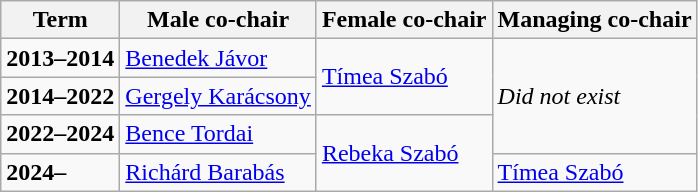<table class="wikitable">
<tr>
<th>Term</th>
<th>Male co-chair</th>
<th>Female co-chair</th>
<th>Managing co-chair</th>
</tr>
<tr>
<td><strong>2013–2014</strong></td>
<td><a href='#'>Benedek Jávor</a></td>
<td rowspan="2"><a href='#'>Tímea Szabó</a></td>
<td rowspan="3"><em>Did not exist</em></td>
</tr>
<tr>
<td><strong>2014–2022</strong></td>
<td><a href='#'>Gergely Karácsony</a></td>
</tr>
<tr>
<td><strong>2022–2024</strong></td>
<td><a href='#'>Bence Tordai</a></td>
<td rowspan="2"><a href='#'>Rebeka Szabó</a></td>
</tr>
<tr>
<td><strong>2024–</strong></td>
<td><a href='#'>Richárd Barabás</a></td>
<td><a href='#'>Tímea Szabó</a></td>
</tr>
</table>
